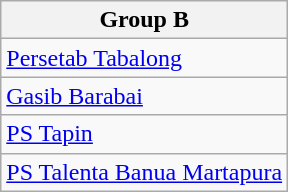<table class="wikitable">
<tr>
<th><strong>Group B</strong></th>
</tr>
<tr>
<td><a href='#'>Persetab Tabalong</a></td>
</tr>
<tr>
<td><a href='#'>Gasib Barabai</a></td>
</tr>
<tr>
<td><a href='#'>PS Tapin</a></td>
</tr>
<tr>
<td><a href='#'>PS Talenta Banua Martapura</a></td>
</tr>
</table>
